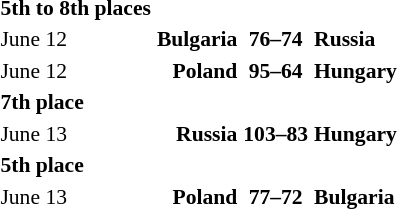<table>
<tr>
<td width="50%"><br></td>
<td><br><table style="font-size:90%; margin: 0 auto;">
<tr>
<td><strong>5th to 8th places</strong></td>
</tr>
<tr>
<td>June 12</td>
<td align="right"><strong>Bulgaria</strong> </td>
<td align="center"><strong>76–74</strong></td>
<td><strong> Russia</strong></td>
</tr>
<tr>
<td>June 12</td>
<td align="right"><strong>Poland</strong> </td>
<td align="center"><strong>95–64</strong></td>
<td><strong> Hungary</strong></td>
</tr>
<tr>
<td><strong>7th place</strong></td>
</tr>
<tr>
<td>June 13</td>
<td align="right"><strong>Russia</strong> </td>
<td align="center"><strong>103–83</strong></td>
<td><strong> Hungary</strong></td>
</tr>
<tr>
<td><strong>5th place</strong></td>
</tr>
<tr>
<td>June 13</td>
<td align="right"><strong>Poland</strong> </td>
<td align="center"><strong>77–72</strong></td>
<td><strong> Bulgaria</strong></td>
</tr>
<tr>
</tr>
</table>
</td>
</tr>
</table>
